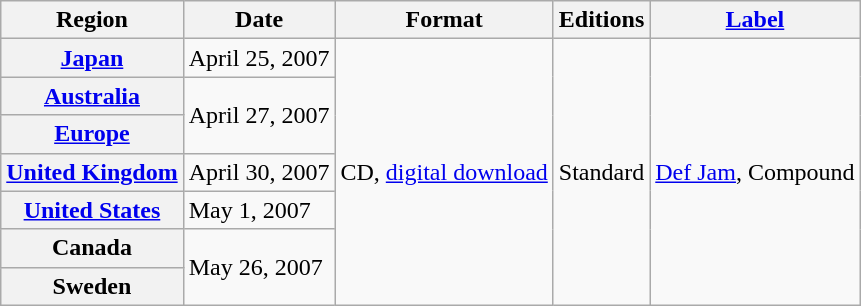<table class="wikitable plainrowheaders">
<tr>
<th scope="col">Region</th>
<th>Date</th>
<th>Format</th>
<th>Editions</th>
<th><a href='#'>Label</a></th>
</tr>
<tr>
<th scope="row"><a href='#'>Japan</a></th>
<td>April 25, 2007</td>
<td rowspan="7">CD, <a href='#'>digital download</a></td>
<td rowspan="7">Standard</td>
<td rowspan="7"><a href='#'>Def Jam</a>, Compound</td>
</tr>
<tr>
<th scope="row"><a href='#'>Australia</a></th>
<td rowspan="2">April 27, 2007</td>
</tr>
<tr>
<th scope="row"><a href='#'>Europe</a></th>
</tr>
<tr>
<th scope="row"><a href='#'>United Kingdom</a></th>
<td>April 30, 2007</td>
</tr>
<tr>
<th scope="row"><a href='#'>United States</a></th>
<td>May 1, 2007</td>
</tr>
<tr>
<th scope="row">Canada</th>
<td rowspan="2">May 26, 2007</td>
</tr>
<tr>
<th scope="row">Sweden</th>
</tr>
</table>
